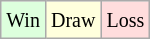<table class="wikitable">
<tr>
<td style="background:#dfd;"><small>Win</small></td>
<td style="background:#ffd;"><small>Draw</small></td>
<td style="background:#fdd;"><small>Loss</small></td>
</tr>
</table>
